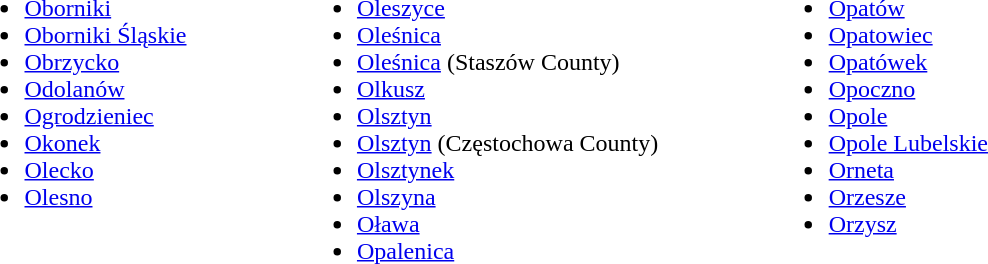<table>
<tr>
<td valign="Top"><br><ul><li><a href='#'>Oborniki</a></li><li><a href='#'>Oborniki Śląskie</a></li><li><a href='#'>Obrzycko</a></li><li><a href='#'>Odolanów</a></li><li><a href='#'>Ogrodzieniec</a></li><li><a href='#'>Okonek</a></li><li><a href='#'>Olecko</a></li><li><a href='#'>Olesno</a></li></ul></td>
<td style="width:10%;"></td>
<td valign="Top"><br><ul><li><a href='#'>Oleszyce</a></li><li><a href='#'>Oleśnica</a></li><li><a href='#'>Oleśnica</a> (Staszów County)</li><li><a href='#'>Olkusz</a></li><li><a href='#'>Olsztyn</a></li><li><a href='#'>Olsztyn</a> (Częstochowa County)</li><li><a href='#'>Olsztynek</a></li><li><a href='#'>Olszyna</a></li><li><a href='#'>Oława</a></li><li><a href='#'>Opalenica</a></li></ul></td>
<td style="width:10%;"></td>
<td valign="Top"><br><ul><li><a href='#'>Opatów</a></li><li><a href='#'>Opatowiec</a></li><li><a href='#'>Opatówek</a></li><li><a href='#'>Opoczno</a></li><li><a href='#'>Opole</a></li><li><a href='#'>Opole Lubelskie</a></li><li><a href='#'>Orneta</a></li><li><a href='#'>Orzesze</a></li><li><a href='#'>Orzysz</a></li></ul></td>
</tr>
</table>
